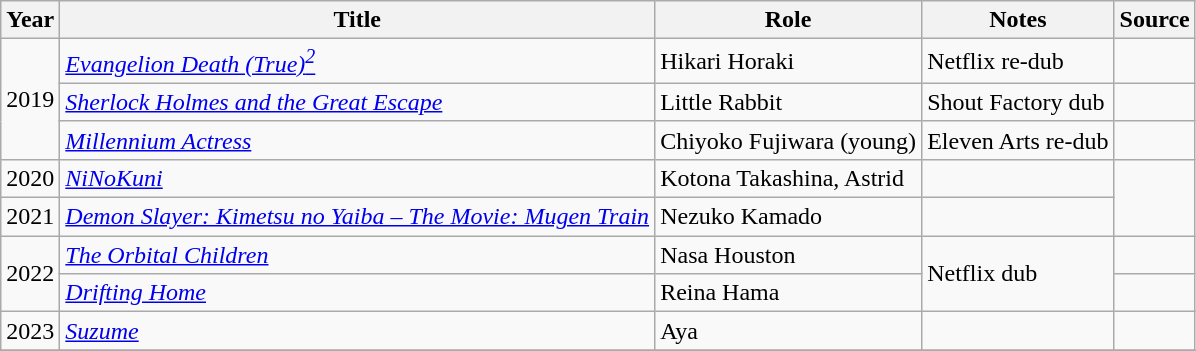<table class="wikitable sortable plainrowheaders">
<tr>
<th>Year</th>
<th>Title</th>
<th>Role</th>
<th class="unsortable">Notes</th>
<th class="unsortable">Source</th>
</tr>
<tr>
<td rowspan="3">2019</td>
<td><a href='#'><em>Evangelion Death (True)<sup>2</sup></em></a></td>
<td>Hikari Horaki</td>
<td>Netflix re-dub</td>
<td></td>
</tr>
<tr>
<td><em><a href='#'>Sherlock Holmes and the Great Escape</a></em></td>
<td>Little Rabbit</td>
<td>Shout Factory dub</td>
<td></td>
</tr>
<tr>
<td><em><a href='#'>Millennium Actress</a></em></td>
<td>Chiyoko Fujiwara (young)</td>
<td>Eleven Arts re-dub</td>
<td></td>
</tr>
<tr>
<td>2020</td>
<td><em><a href='#'>NiNoKuni</a></em></td>
<td>Kotona Takashina, Astrid</td>
<td></td>
<td rowspan="2"></td>
</tr>
<tr>
<td>2021</td>
<td><em><a href='#'>Demon Slayer: Kimetsu no Yaiba – The Movie: Mugen Train</a></em></td>
<td>Nezuko Kamado</td>
<td></td>
</tr>
<tr>
<td rowspan="2">2022</td>
<td><em><a href='#'>The Orbital Children</a></em></td>
<td>Nasa Houston</td>
<td rowspan="2">Netflix dub</td>
<td></td>
</tr>
<tr>
<td><em><a href='#'>Drifting Home</a></em></td>
<td>Reina Hama</td>
<td></td>
</tr>
<tr>
<td>2023</td>
<td><em><a href='#'>Suzume</a></em></td>
<td>Aya</td>
<td></td>
<td></td>
</tr>
<tr>
</tr>
</table>
